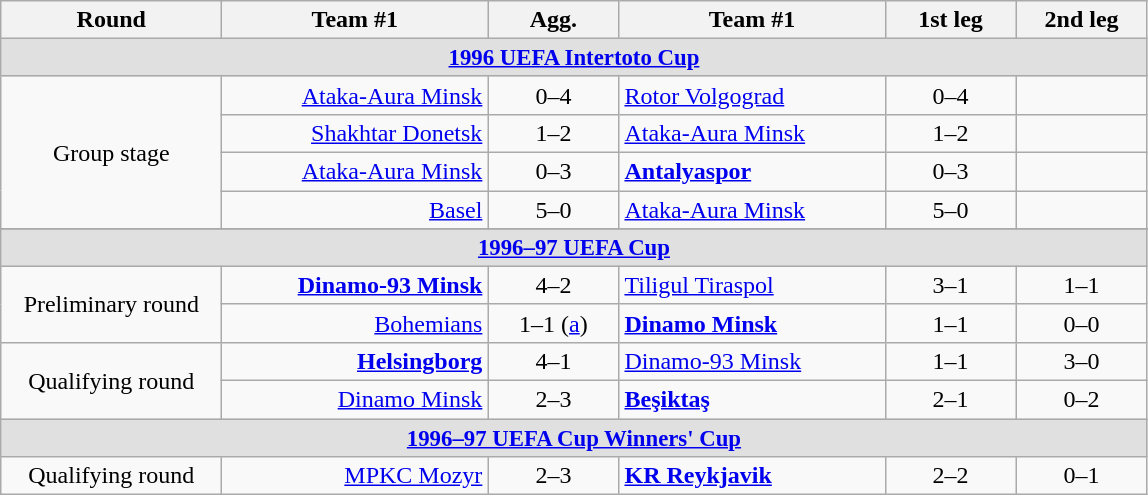<table class="wikitable">
<tr>
<th width="140">Round</th>
<th width="170">Team #1</th>
<th width="80">Agg.</th>
<th width="170">Team #1</th>
<th width="80">1st leg</th>
<th width="80">2nd leg</th>
</tr>
<tr style="background:#E0E0E0; font-size:95%">
<td colspan="6" style="text-align:center"><strong><a href='#'>1996 UEFA Intertoto Cup</a></strong></td>
</tr>
<tr>
<td style="text-align:center" rowspan=4>Group stage</td>
<td style="text-align:right"><a href='#'>Ataka-Aura Minsk</a> </td>
<td style="text-align:center">0–4</td>
<td> <a href='#'>Rotor Volgograd</a></td>
<td style="text-align:center">0–4</td>
<td></td>
</tr>
<tr>
<td style="text-align:right"><a href='#'>Shakhtar Donetsk</a> </td>
<td style="text-align:center">1–2</td>
<td> <a href='#'>Ataka-Aura Minsk</a></td>
<td style="text-align:center">1–2</td>
<td></td>
</tr>
<tr>
<td style="text-align:right"><a href='#'>Ataka-Aura Minsk</a> </td>
<td style="text-align:center">0–3</td>
<td> <strong><a href='#'>Antalyaspor</a></strong></td>
<td style="text-align:center">0–3</td>
<td></td>
</tr>
<tr>
<td style="text-align:right"><a href='#'>Basel</a> </td>
<td style="text-align:center">5–0</td>
<td> <a href='#'>Ataka-Aura Minsk</a></td>
<td style="text-align:center">5–0</td>
<td></td>
</tr>
<tr>
</tr>
<tr style="background:#E0E0E0; font-size:95%">
<td colspan="6" style="text-align:center"><strong><a href='#'>1996–97 UEFA Cup</a></strong></td>
</tr>
<tr>
<td style="text-align:center" rowspan="2">Preliminary round</td>
<td style="text-align:right"><strong><a href='#'>Dinamo-93 Minsk</a></strong> </td>
<td style="text-align:center">4–2</td>
<td> <a href='#'>Tiligul Tiraspol</a></td>
<td style="text-align:center">3–1</td>
<td style="text-align:center">1–1</td>
</tr>
<tr>
<td style="text-align:right"><a href='#'>Bohemians</a> </td>
<td style="text-align:center">1–1 (<a href='#'>a</a>)</td>
<td> <strong><a href='#'>Dinamo Minsk</a></strong></td>
<td style="text-align:center">1–1</td>
<td style="text-align:center">0–0</td>
</tr>
<tr>
<td style="text-align:center" rowspan="2">Qualifying round</td>
<td style="text-align:right"><strong><a href='#'>Helsingborg</a></strong> </td>
<td style="text-align:center">4–1</td>
<td> <a href='#'>Dinamo-93 Minsk</a></td>
<td style="text-align:center">1–1</td>
<td style="text-align:center">3–0</td>
</tr>
<tr>
<td style="text-align:right"><a href='#'>Dinamo Minsk</a> </td>
<td style="text-align:center">2–3</td>
<td> <strong><a href='#'>Beşiktaş</a></strong></td>
<td style="text-align:center">2–1</td>
<td style="text-align:center">0–2</td>
</tr>
<tr style="background:#E0E0E0; font-size:95%">
<td colspan="6" style="text-align:center"><strong><a href='#'>1996–97 UEFA Cup Winners' Cup</a></strong></td>
</tr>
<tr>
<td style="text-align:center">Qualifying round</td>
<td style="text-align:right"><a href='#'>MPKC Mozyr</a> </td>
<td style="text-align:center">2–3</td>
<td> <strong><a href='#'>KR Reykjavik</a></strong></td>
<td style="text-align:center">2–2</td>
<td style="text-align:center">0–1</td>
</tr>
</table>
